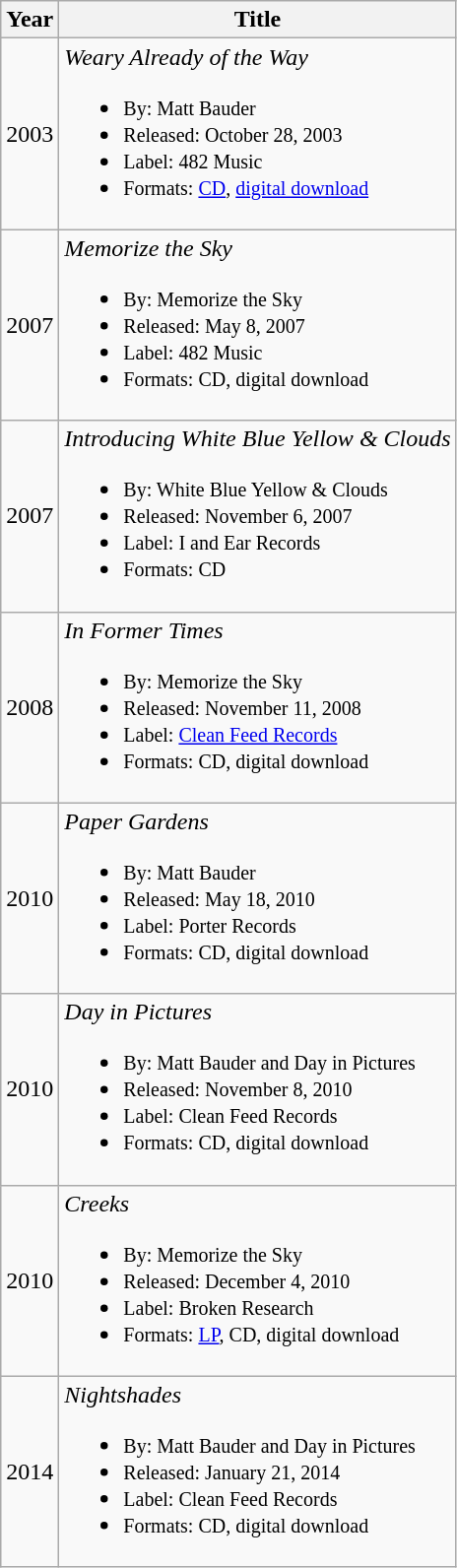<table class="wikitable">
<tr>
<th rowspan="1">Year</th>
<th rowspan="1">Title</th>
</tr>
<tr>
<td>2003</td>
<td><em>Weary Already of the Way</em><br><ul><li><small>By: Matt Bauder</small></li><li><small>Released: October 28, 2003</small></li><li><small>Label: 482 Music</small></li><li><small>Formats: <a href='#'>CD</a>, <a href='#'>digital download</a></small></li></ul></td>
</tr>
<tr>
<td>2007</td>
<td><em>Memorize the Sky</em><br><ul><li><small>By: Memorize the Sky</small></li><li><small>Released: May 8, 2007</small></li><li><small>Label: 482 Music</small></li><li><small>Formats: CD, digital download</small></li></ul></td>
</tr>
<tr>
<td>2007</td>
<td><em>Introducing White Blue Yellow & Clouds</em><br><ul><li><small>By: White Blue Yellow & Clouds</small></li><li><small>Released: November 6, 2007</small></li><li><small>Label: I and Ear Records</small></li><li><small>Formats: CD</small></li></ul></td>
</tr>
<tr>
<td>2008</td>
<td><em>In Former Times</em><br><ul><li><small>By: Memorize the Sky</small></li><li><small>Released: November 11, 2008</small></li><li><small>Label: <a href='#'>Clean Feed Records</a></small></li><li><small>Formats: CD, digital download</small></li></ul></td>
</tr>
<tr>
<td>2010</td>
<td><em>Paper Gardens</em><br><ul><li><small>By: Matt Bauder</small></li><li><small>Released: May 18, 2010</small></li><li><small>Label: Porter Records</small></li><li><small>Formats: CD, digital download</small></li></ul></td>
</tr>
<tr>
<td>2010</td>
<td><em>Day in Pictures</em><br><ul><li><small>By: Matt Bauder and Day in Pictures</small></li><li><small>Released: November 8, 2010</small></li><li><small>Label: Clean Feed Records</small></li><li><small>Formats: CD, digital download</small></li></ul></td>
</tr>
<tr>
<td>2010</td>
<td><em>Creeks</em><br><ul><li><small>By: Memorize the Sky</small></li><li><small>Released: December 4, 2010</small></li><li><small>Label: Broken Research</small></li><li><small>Formats: <a href='#'>LP</a>, CD, digital download</small></li></ul></td>
</tr>
<tr>
<td>2014</td>
<td><em>Nightshades</em><br><ul><li><small>By: Matt Bauder and Day in Pictures</small></li><li><small>Released: January 21, 2014</small></li><li><small>Label: Clean Feed Records</small></li><li><small>Formats: CD, digital download</small></li></ul></td>
</tr>
</table>
